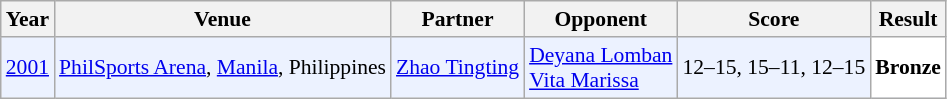<table class="sortable wikitable" style="font-size: 90%;">
<tr>
<th>Year</th>
<th>Venue</th>
<th>Partner</th>
<th>Opponent</th>
<th>Score</th>
<th>Result</th>
</tr>
<tr style="background:#ECF2FF">
<td align="center"><a href='#'>2001</a></td>
<td align="left"><a href='#'>PhilSports Arena</a>, <a href='#'>Manila</a>, Philippines</td>
<td align="left"> <a href='#'>Zhao Tingting</a></td>
<td align="left"> <a href='#'>Deyana Lomban</a><br> <a href='#'>Vita Marissa</a></td>
<td align="left">12–15, 15–11, 12–15</td>
<td style="text-align:left; background:white"> <strong>Bronze</strong></td>
</tr>
</table>
